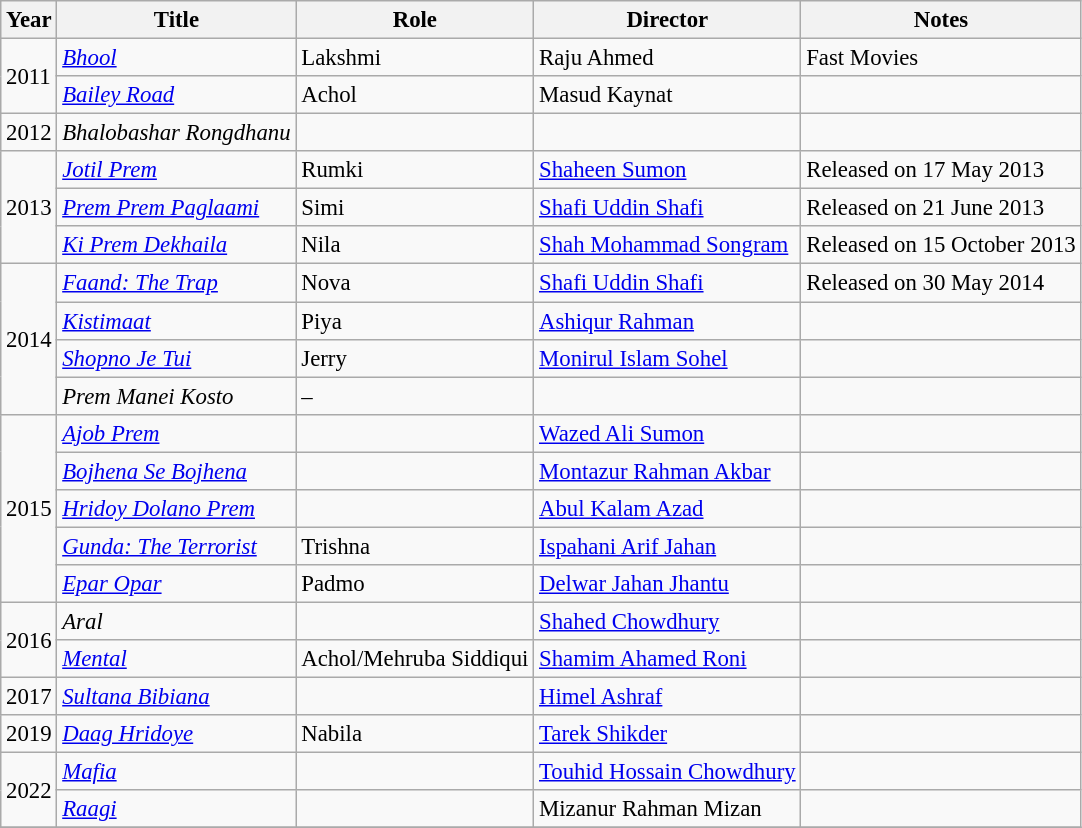<table class="wikitable" style="font-size: 95%;">
<tr>
<th>Year</th>
<th>Title</th>
<th>Role</th>
<th>Director</th>
<th>Notes</th>
</tr>
<tr>
<td rowspan="2">2011</td>
<td><em><a href='#'>Bhool</a></em></td>
<td>Lakshmi</td>
<td>Raju Ahmed</td>
<td>Fast Movies</td>
</tr>
<tr>
<td><em><a href='#'>Bailey Road</a></em></td>
<td>Achol</td>
<td>Masud Kaynat</td>
<td></td>
</tr>
<tr>
<td rowspan="1">2012</td>
<td><em>Bhalobashar Rongdhanu</em></td>
<td></td>
<td></td>
<td></td>
</tr>
<tr>
<td rowspan="3">2013</td>
<td><em><a href='#'>Jotil Prem</a></em></td>
<td>Rumki</td>
<td><a href='#'>Shaheen Sumon</a></td>
<td>Released on 17 May 2013</td>
</tr>
<tr>
<td><em><a href='#'>Prem Prem Paglaami</a></em></td>
<td>Simi</td>
<td><a href='#'>Shafi Uddin Shafi</a></td>
<td>Released on 21 June 2013</td>
</tr>
<tr>
<td><em><a href='#'>Ki Prem Dekhaila</a></em></td>
<td>Nila</td>
<td><a href='#'>Shah Mohammad Songram</a></td>
<td>Released on 15 October 2013</td>
</tr>
<tr>
<td rowspan="4">2014</td>
<td><em><a href='#'>Faand: The Trap</a></em></td>
<td>Nova</td>
<td><a href='#'>Shafi Uddin Shafi</a></td>
<td>Released on 30 May 2014</td>
</tr>
<tr>
<td><em><a href='#'>Kistimaat</a></em></td>
<td>Piya</td>
<td><a href='#'>Ashiqur Rahman</a></td>
<td></td>
</tr>
<tr>
<td><em><a href='#'>Shopno Je Tui</a></em></td>
<td>Jerry</td>
<td><a href='#'>Monirul Islam Sohel</a></td>
<td></td>
</tr>
<tr>
<td><em>Prem Manei Kosto</em></td>
<td>–</td>
<td></td>
<td></td>
</tr>
<tr>
<td rowspan="5">2015</td>
<td><em><a href='#'>Ajob Prem</a></em></td>
<td></td>
<td><a href='#'>Wazed Ali Sumon</a></td>
<td></td>
</tr>
<tr>
<td><em><a href='#'>Bojhena Se Bojhena</a></em></td>
<td></td>
<td><a href='#'>Montazur Rahman Akbar</a></td>
<td></td>
</tr>
<tr>
<td><em><a href='#'>Hridoy Dolano Prem</a></em></td>
<td></td>
<td><a href='#'>Abul Kalam Azad</a></td>
<td></td>
</tr>
<tr>
<td><em><a href='#'>Gunda: The Terrorist</a></em></td>
<td>Trishna</td>
<td><a href='#'>Ispahani Arif Jahan</a></td>
<td></td>
</tr>
<tr>
<td><em><a href='#'>Epar Opar</a></em></td>
<td>Padmo</td>
<td><a href='#'>Delwar Jahan Jhantu</a></td>
<td></td>
</tr>
<tr>
<td rowspan="2">2016</td>
<td><em>Aral</em></td>
<td></td>
<td><a href='#'>Shahed Chowdhury</a></td>
<td></td>
</tr>
<tr>
<td><em><a href='#'>Mental</a></em></td>
<td>Achol/Mehruba Siddiqui</td>
<td><a href='#'>Shamim Ahamed Roni</a></td>
<td></td>
</tr>
<tr>
<td rowspan="1">2017</td>
<td><em><a href='#'>Sultana Bibiana</a></em></td>
<td></td>
<td><a href='#'>Himel Ashraf</a></td>
<td></td>
</tr>
<tr>
<td rowspan="1">2019</td>
<td><em><a href='#'>Daag Hridoye</a></em></td>
<td>Nabila</td>
<td><a href='#'>Tarek Shikder</a></td>
<td></td>
</tr>
<tr>
<td rowspan="2">2022</td>
<td><em><a href='#'>Mafia</a></em></td>
<td></td>
<td><a href='#'>Touhid Hossain Chowdhury</a></td>
<td></td>
</tr>
<tr>
<td><em><a href='#'>Raagi</a></em></td>
<td></td>
<td>Mizanur Rahman Mizan</td>
<td></td>
</tr>
<tr>
</tr>
</table>
